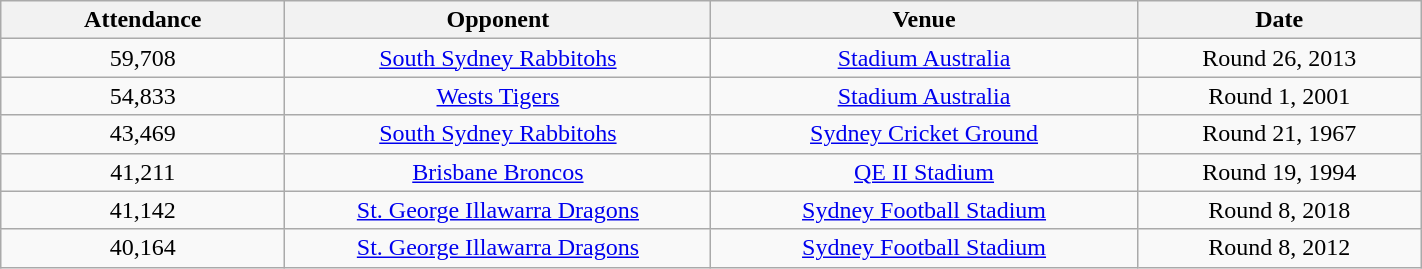<table class="wikitable" width="75%" style="text-align: center;">
<tr>
<th width="10%">Attendance</th>
<th width="15%">Opponent</th>
<th width="15%">Venue</th>
<th width="10%">Date</th>
</tr>
<tr>
<td>59,708</td>
<td><a href='#'>South Sydney Rabbitohs</a></td>
<td><a href='#'>Stadium Australia</a></td>
<td>Round 26, 2013</td>
</tr>
<tr>
<td>54,833</td>
<td><a href='#'>Wests Tigers</a></td>
<td><a href='#'>Stadium Australia</a></td>
<td>Round 1, 2001</td>
</tr>
<tr>
<td>43,469</td>
<td><a href='#'>South Sydney Rabbitohs</a></td>
<td><a href='#'>Sydney Cricket Ground</a></td>
<td>Round 21, 1967</td>
</tr>
<tr>
<td>41,211</td>
<td><a href='#'>Brisbane Broncos</a></td>
<td><a href='#'>QE II Stadium</a></td>
<td>Round 19, 1994</td>
</tr>
<tr>
<td>41,142</td>
<td><a href='#'>St. George Illawarra Dragons</a></td>
<td><a href='#'>Sydney Football Stadium</a></td>
<td>Round 8, 2018</td>
</tr>
<tr>
<td>40,164</td>
<td><a href='#'>St. George Illawarra Dragons</a></td>
<td><a href='#'>Sydney Football Stadium</a></td>
<td>Round 8, 2012</td>
</tr>
</table>
